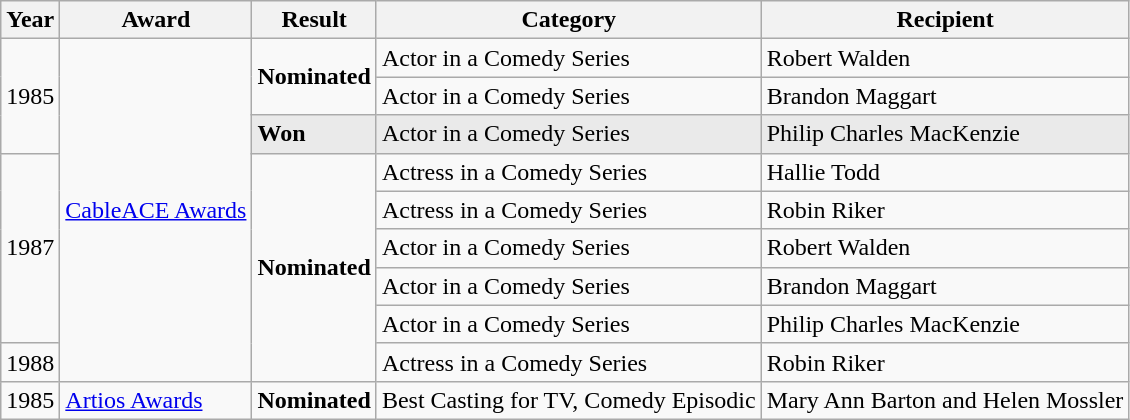<table class="wikitable">
<tr>
<th>Year</th>
<th>Award</th>
<th>Result</th>
<th>Category</th>
<th>Recipient</th>
</tr>
<tr>
<td rowspan=3>1985</td>
<td rowspan=9><a href='#'>CableACE Awards</a></td>
<td rowspan=2><strong>Nominated</strong></td>
<td>Actor in a Comedy Series</td>
<td>Robert Walden</td>
</tr>
<tr>
<td>Actor in a Comedy Series</td>
<td>Brandon Maggart</td>
</tr>
<tr style="background-color: #EAEAEA;">
<td><strong>Won</strong></td>
<td>Actor in a Comedy Series</td>
<td>Philip Charles MacKenzie</td>
</tr>
<tr>
<td rowspan=5>1987</td>
<td rowspan=6><strong>Nominated</strong></td>
<td>Actress in a Comedy Series</td>
<td>Hallie Todd</td>
</tr>
<tr>
<td>Actress in a Comedy Series</td>
<td>Robin Riker</td>
</tr>
<tr>
<td>Actor in a Comedy Series</td>
<td>Robert Walden</td>
</tr>
<tr>
<td>Actor in a Comedy Series</td>
<td>Brandon Maggart</td>
</tr>
<tr>
<td>Actor in a Comedy Series</td>
<td>Philip Charles MacKenzie</td>
</tr>
<tr>
<td>1988</td>
<td>Actress in a Comedy Series</td>
<td>Robin Riker</td>
</tr>
<tr>
<td>1985</td>
<td><a href='#'>Artios Awards</a></td>
<td><strong>Nominated</strong></td>
<td>Best Casting for TV, Comedy Episodic</td>
<td>Mary Ann Barton and Helen Mossler</td>
</tr>
</table>
